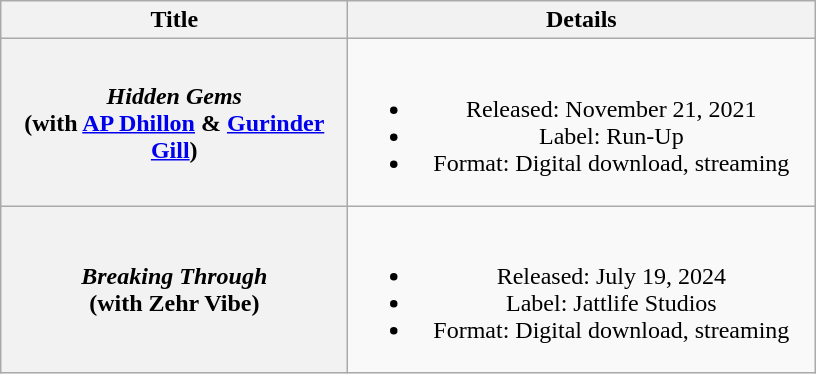<table class="wikitable plainrowheaders" style="text-align:center;">
<tr>
<th scope="col" style="width:14em;" rowspan="1">Title</th>
<th scope="col" style="width:19em;" rowspan="1">Details</th>
</tr>
<tr>
<th scope="row"><em>Hidden Gems</em><br><span>(with <a href='#'>AP Dhillon</a> & <a href='#'>Gurinder Gill</a>)</span></th>
<td><br><ul><li>Released: November 21, 2021</li><li>Label: Run-Up</li><li>Format: Digital download, streaming</li></ul></td>
</tr>
<tr>
<th scope="row"><em>Breaking Through</em><br><span>(with Zehr Vibe)</span></th>
<td><br><ul><li>Released: July 19, 2024</li><li>Label: Jattlife Studios</li><li>Format: Digital download, streaming</li></ul></td>
</tr>
</table>
